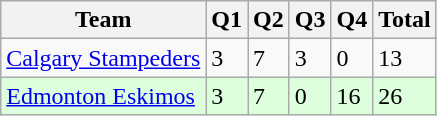<table class="wikitable">
<tr>
<th>Team</th>
<th>Q1</th>
<th>Q2</th>
<th>Q3</th>
<th>Q4</th>
<th>Total</th>
</tr>
<tr>
<td><a href='#'>Calgary Stampeders</a></td>
<td>3</td>
<td>7</td>
<td>3</td>
<td>0</td>
<td>13</td>
</tr>
<tr style="background-color:#ddffdd">
<td><a href='#'>Edmonton Eskimos</a></td>
<td>3</td>
<td>7</td>
<td>0</td>
<td>16</td>
<td>26</td>
</tr>
</table>
